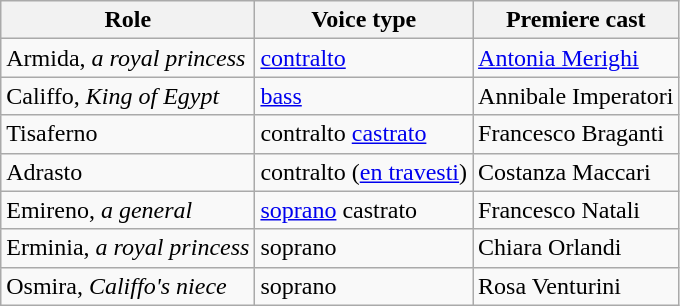<table class="wikitable">
<tr>
<th>Role</th>
<th>Voice type</th>
<th>Premiere cast<br></th>
</tr>
<tr>
<td>Armida, <em>a royal princess</em></td>
<td><a href='#'>contralto</a></td>
<td><a href='#'>Antonia Merighi</a></td>
</tr>
<tr>
<td>Califfo, <em>King of Egypt</em></td>
<td><a href='#'>bass</a></td>
<td>Annibale Imperatori</td>
</tr>
<tr>
<td>Tisaferno</td>
<td>contralto <a href='#'>castrato</a></td>
<td>Francesco Braganti</td>
</tr>
<tr>
<td>Adrasto</td>
<td>contralto (<a href='#'>en travesti</a>)</td>
<td>Costanza Maccari</td>
</tr>
<tr>
<td>Emireno, <em>a general</em></td>
<td><a href='#'>soprano</a> castrato</td>
<td>Francesco Natali</td>
</tr>
<tr>
<td>Erminia, <em>a royal princess</em></td>
<td>soprano</td>
<td>Chiara Orlandi</td>
</tr>
<tr>
<td>Osmira, <em>Califfo's niece</em></td>
<td>soprano</td>
<td>Rosa Venturini</td>
</tr>
</table>
